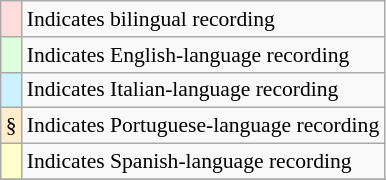<table class="wikitable" style="font-size:90%;">
<tr>
<td style="background-color:#FFDDDD"></td>
<td>Indicates bilingual recording</td>
</tr>
<tr>
<td style="background-color:#DDFFDD"></td>
<td>Indicates English-language recording</td>
</tr>
<tr>
<td style="background-color:#ccf2ff"></td>
<td>Indicates Italian-language recording</td>
</tr>
<tr>
<td style="background-color:#ffeecc">§</td>
<td>Indicates Portuguese-language recording</td>
</tr>
<tr>
<td style="background-color:#FFFFCC"></td>
<td>Indicates Spanish-language recording</td>
</tr>
<tr>
</tr>
</table>
